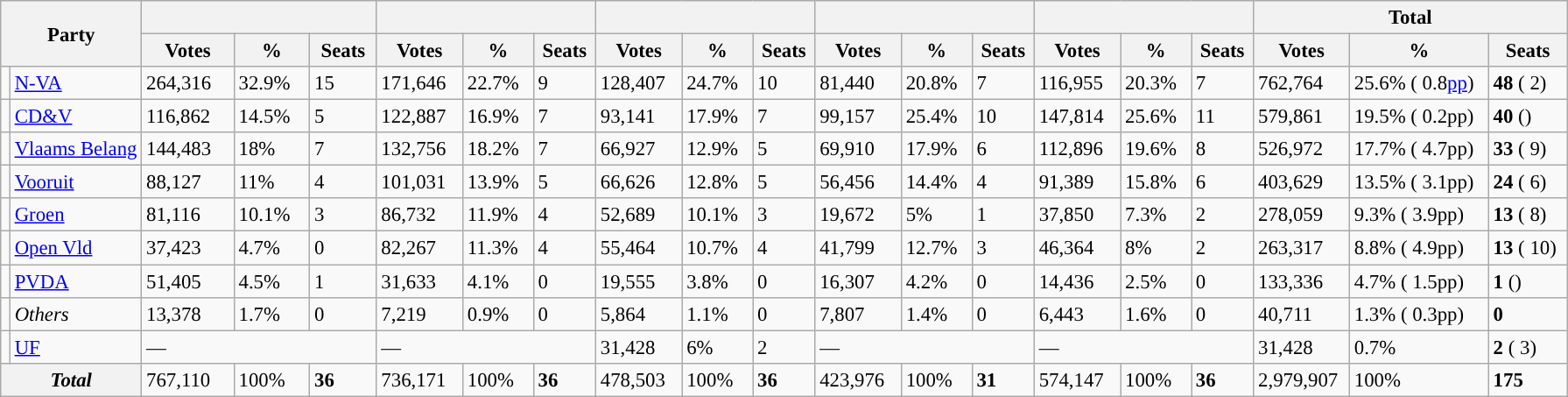<table class="wikitable sortable" style="font-size:95%;">
<tr>
<th style="width:9%;" colspan="2" rowspan="2">Party</th>
<th style="width:15%;" colspan="3"></th>
<th style="width:14%;" colspan="3"></th>
<th style="width:14%;" colspan="3"></th>
<th style="width:14%;" colspan="3"></th>
<th style="width:14%;" colspan="3"></th>
<th style="width:20%;" colspan="3">Total</th>
</tr>
<tr>
<th>Votes</th>
<th>%</th>
<th>Seats</th>
<th>Votes</th>
<th>%</th>
<th>Seats</th>
<th>Votes</th>
<th>%</th>
<th>Seats</th>
<th>Votes</th>
<th>%</th>
<th>Seats</th>
<th>Votes</th>
<th>%</th>
<th>Seats</th>
<th>Votes</th>
<th>%</th>
<th>Seats</th>
</tr>
<tr>
<td style="background-color: "></td>
<td><a href='#'>N-VA</a></td>
<td>264,316</td>
<td>32.9%</td>
<td>15</td>
<td>171,646</td>
<td>22.7%</td>
<td>9</td>
<td>128,407</td>
<td>24.7%</td>
<td>10</td>
<td>81,440</td>
<td>20.8%</td>
<td>7</td>
<td>116,955</td>
<td>20.3%</td>
<td>7</td>
<td>762,764</td>
<td>25.6% ( 0.8<a href='#'>pp</a>)</td>
<td><strong>48</strong> ( 2)</td>
</tr>
<tr>
<td style="background-color: "></td>
<td><a href='#'>CD&V</a></td>
<td>116,862</td>
<td>14.5%</td>
<td>5</td>
<td>122,887</td>
<td>16.9%</td>
<td>7</td>
<td>93,141</td>
<td>17.9%</td>
<td>7</td>
<td>99,157</td>
<td>25.4%</td>
<td>10</td>
<td>147,814</td>
<td>25.6%</td>
<td>11</td>
<td>579,861</td>
<td>19.5% ( 0.2pp)</td>
<td><strong>40</strong> ()</td>
</tr>
<tr>
<td style="background-color: "></td>
<td><a href='#'>Vlaams Belang</a></td>
<td>144,483</td>
<td>18%</td>
<td>7</td>
<td>132,756</td>
<td>18.2%</td>
<td>7</td>
<td>66,927</td>
<td>12.9%</td>
<td>5</td>
<td>69,910</td>
<td>17.9%</td>
<td>6</td>
<td>112,896</td>
<td>19.6%</td>
<td>8</td>
<td>526,972</td>
<td>17.7% ( 4.7pp)</td>
<td><strong>33</strong> ( 9)</td>
</tr>
<tr>
<td style="background-color: "></td>
<td><a href='#'>Vooruit</a></td>
<td>88,127</td>
<td>11%</td>
<td>4</td>
<td>101,031</td>
<td>13.9%</td>
<td>5</td>
<td>66,626</td>
<td>12.8%</td>
<td>5</td>
<td>56,456</td>
<td>14.4%</td>
<td>4</td>
<td>91,389</td>
<td>15.8%</td>
<td>6</td>
<td>403,629</td>
<td>13.5% ( 3.1pp)</td>
<td><strong>24</strong> ( 6)</td>
</tr>
<tr>
<td style="background-color: "></td>
<td><a href='#'>Groen</a></td>
<td>81,116</td>
<td>10.1%</td>
<td>3</td>
<td>86,732</td>
<td>11.9%</td>
<td>4</td>
<td>52,689</td>
<td>10.1%</td>
<td>3</td>
<td>19,672</td>
<td>5%</td>
<td>1</td>
<td>37,850</td>
<td>7.3%</td>
<td>2</td>
<td>278,059</td>
<td>9.3% ( 3.9pp)</td>
<td><strong>13</strong> ( 8)</td>
</tr>
<tr>
<td style="background-color: "></td>
<td><a href='#'>Open Vld</a></td>
<td>37,423</td>
<td>4.7%</td>
<td>0</td>
<td>82,267</td>
<td>11.3%</td>
<td>4</td>
<td>55,464</td>
<td>10.7%</td>
<td>4</td>
<td>41,799</td>
<td>12.7%</td>
<td>3</td>
<td>46,364</td>
<td>8%</td>
<td>2</td>
<td>263,317</td>
<td>8.8% ( 4.9pp)</td>
<td><strong>13</strong> ( 10)</td>
</tr>
<tr>
<td style="background-color: "></td>
<td><a href='#'>PVDA</a></td>
<td>51,405</td>
<td>4.5%</td>
<td>1</td>
<td>31,633</td>
<td>4.1%</td>
<td>0</td>
<td>19,555</td>
<td>3.8%</td>
<td>0</td>
<td>16,307</td>
<td>4.2%</td>
<td>0</td>
<td>14,436</td>
<td>2.5%</td>
<td>0</td>
<td>133,336</td>
<td>4.7% ( 1.5pp)</td>
<td><strong>1</strong> ()</td>
</tr>
<tr>
<td></td>
<td><em>Others</em></td>
<td>13,378</td>
<td>1.7%</td>
<td>0</td>
<td>7,219</td>
<td>0.9%</td>
<td>0</td>
<td>5,864</td>
<td>1.1%</td>
<td>0</td>
<td>7,807</td>
<td>1.4%</td>
<td>0</td>
<td>6,443</td>
<td>1.6%</td>
<td>0</td>
<td>40,711</td>
<td>1.3% ( 0.3pp)</td>
<td><strong>0</strong></td>
</tr>
<tr>
<td style="background-color: "></td>
<td><a href='#'>UF</a></td>
<td colspan="3">—</td>
<td colspan="3">—</td>
<td>31,428</td>
<td>6%</td>
<td>2</td>
<td colspan="3">—</td>
<td colspan="3">—</td>
<td>31,428</td>
<td>0.7%</td>
<td><strong>2</strong> ( 3)</td>
</tr>
<tr>
<th colspan="2"><em>Total</em></th>
<td>767,110</td>
<td>100%</td>
<td><strong>36</strong></td>
<td>736,171</td>
<td>100%</td>
<td><strong>36</strong></td>
<td>478,503</td>
<td>100%</td>
<td><strong>36</strong></td>
<td>423,976</td>
<td>100%</td>
<td><strong>31</strong></td>
<td>574,147</td>
<td>100%</td>
<td><strong>36</strong></td>
<td>2,979,907</td>
<td>100%</td>
<td><strong>175</strong></td>
</tr>
</table>
